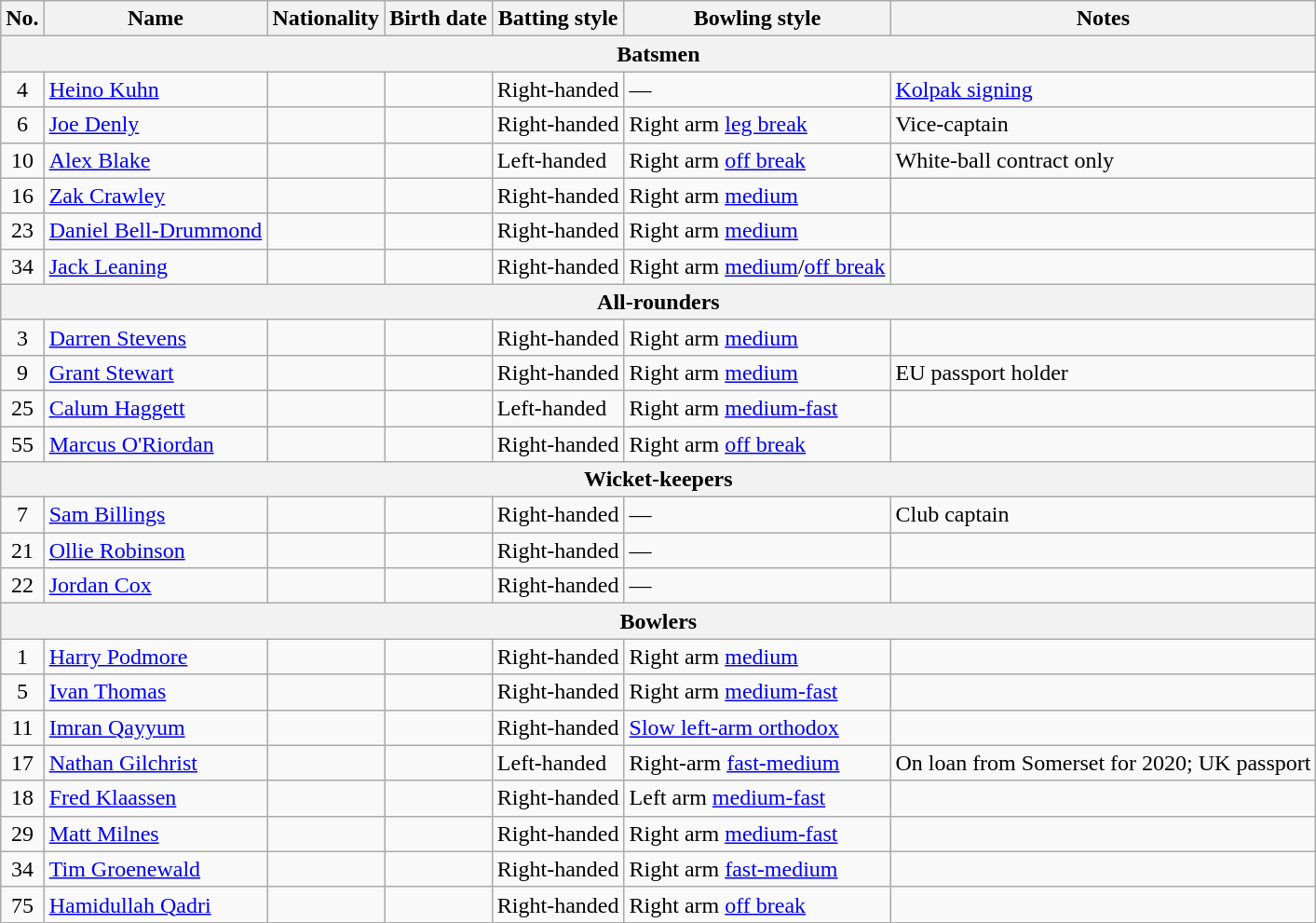<table class="wikitable">
<tr>
<th>No.</th>
<th>Name</th>
<th>Nationality</th>
<th>Birth date</th>
<th>Batting style</th>
<th>Bowling style</th>
<th>Notes</th>
</tr>
<tr>
<th colspan="7">Batsmen</th>
</tr>
<tr>
<td style="text-align:center">4</td>
<td><a href='#'>Heino Kuhn</a></td>
<td></td>
<td></td>
<td>Right-handed</td>
<td>—</td>
<td><a href='#'>Kolpak signing</a></td>
</tr>
<tr>
<td style="text-align:center">6</td>
<td><a href='#'>Joe Denly</a></td>
<td></td>
<td></td>
<td>Right-handed</td>
<td>Right arm <a href='#'>leg break</a></td>
<td>Vice-captain</td>
</tr>
<tr>
<td style="text-align:center">10</td>
<td><a href='#'>Alex Blake</a></td>
<td></td>
<td></td>
<td>Left-handed</td>
<td>Right arm <a href='#'>off break</a></td>
<td>White-ball contract only</td>
</tr>
<tr>
<td style="text-align:center">16</td>
<td><a href='#'>Zak Crawley</a></td>
<td></td>
<td></td>
<td>Right-handed</td>
<td>Right arm <a href='#'>medium</a></td>
<td></td>
</tr>
<tr>
<td style="text-align:center">23</td>
<td><a href='#'>Daniel Bell-Drummond</a></td>
<td></td>
<td></td>
<td>Right-handed</td>
<td>Right arm <a href='#'>medium</a></td>
<td></td>
</tr>
<tr>
<td style="text-align:center">34</td>
<td><a href='#'>Jack Leaning</a></td>
<td></td>
<td></td>
<td>Right-handed</td>
<td>Right arm <a href='#'>medium</a>/<a href='#'>off break</a></td>
<td></td>
</tr>
<tr>
<th colspan="7">All-rounders</th>
</tr>
<tr>
<td style="text-align:center">3</td>
<td><a href='#'>Darren Stevens</a></td>
<td></td>
<td></td>
<td>Right-handed</td>
<td>Right arm <a href='#'>medium</a></td>
<td></td>
</tr>
<tr>
<td style="text-align:center">9</td>
<td><a href='#'>Grant Stewart</a></td>
<td></td>
<td></td>
<td>Right-handed</td>
<td>Right arm <a href='#'>medium</a></td>
<td>EU passport holder</td>
</tr>
<tr>
<td style="text-align:center">25</td>
<td><a href='#'>Calum Haggett</a></td>
<td></td>
<td></td>
<td>Left-handed</td>
<td>Right arm <a href='#'>medium-fast</a></td>
<td></td>
</tr>
<tr>
<td style="text-align:center">55</td>
<td><a href='#'>Marcus O'Riordan</a></td>
<td></td>
<td></td>
<td>Right-handed</td>
<td>Right arm <a href='#'>off break</a></td>
<td></td>
</tr>
<tr>
<th colspan="7">Wicket-keepers</th>
</tr>
<tr>
<td style="text-align:center">7</td>
<td><a href='#'>Sam Billings</a></td>
<td></td>
<td></td>
<td>Right-handed</td>
<td>—</td>
<td>Club captain</td>
</tr>
<tr>
<td style="text-align:center">21</td>
<td><a href='#'>Ollie Robinson</a></td>
<td></td>
<td></td>
<td>Right-handed</td>
<td>—</td>
<td></td>
</tr>
<tr>
<td style="text-align:center">22</td>
<td><a href='#'>Jordan Cox</a></td>
<td></td>
<td></td>
<td>Right-handed</td>
<td>—</td>
<td></td>
</tr>
<tr>
<th colspan="7">Bowlers</th>
</tr>
<tr>
<td style="text-align:center">1</td>
<td><a href='#'>Harry Podmore</a></td>
<td></td>
<td></td>
<td>Right-handed</td>
<td>Right arm <a href='#'>medium</a></td>
<td></td>
</tr>
<tr>
<td style="text-align:center">5</td>
<td><a href='#'>Ivan Thomas</a></td>
<td></td>
<td></td>
<td>Right-handed</td>
<td>Right arm <a href='#'>medium-fast</a></td>
<td></td>
</tr>
<tr>
<td style="text-align:center">11</td>
<td><a href='#'>Imran Qayyum</a></td>
<td></td>
<td></td>
<td>Right-handed</td>
<td><a href='#'>Slow left-arm orthodox</a></td>
<td></td>
</tr>
<tr>
<td style="text-align:center">17</td>
<td><a href='#'>Nathan Gilchrist</a></td>
<td></td>
<td></td>
<td>Left-handed</td>
<td>Right-arm <a href='#'>fast-medium</a></td>
<td>On loan from Somerset for 2020; UK passport</td>
</tr>
<tr>
<td style="text-align:center">18</td>
<td><a href='#'>Fred Klaassen</a></td>
<td></td>
<td></td>
<td>Right-handed</td>
<td>Left arm <a href='#'>medium-fast</a></td>
<td></td>
</tr>
<tr>
<td style="text-align:center">29</td>
<td><a href='#'>Matt Milnes</a></td>
<td></td>
<td></td>
<td>Right-handed</td>
<td>Right arm <a href='#'>medium-fast</a></td>
<td></td>
</tr>
<tr>
<td style="text-align:center">34</td>
<td><a href='#'>Tim Groenewald</a></td>
<td></td>
<td></td>
<td>Right-handed</td>
<td>Right arm <a href='#'>fast-medium</a></td>
<td></td>
</tr>
<tr>
<td style="text-align:center">75</td>
<td><a href='#'>Hamidullah Qadri</a></td>
<td></td>
<td></td>
<td>Right-handed</td>
<td>Right arm <a href='#'>off break</a></td>
<td></td>
</tr>
</table>
